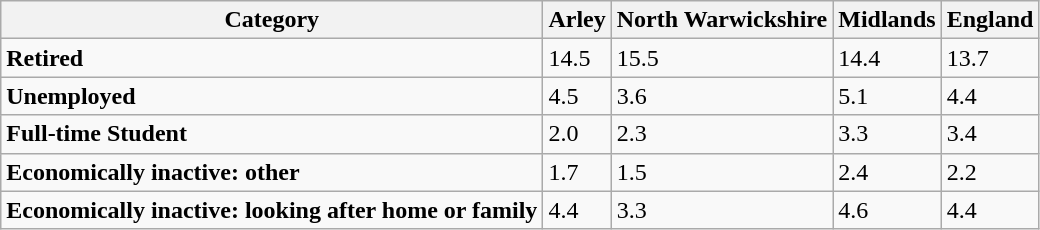<table class="wikitable">
<tr>
<th>Category</th>
<th>Arley</th>
<th>North Warwickshire</th>
<th>Midlands</th>
<th>England</th>
</tr>
<tr>
<td><strong>Retired</strong></td>
<td>14.5</td>
<td>15.5</td>
<td>14.4</td>
<td>13.7</td>
</tr>
<tr>
<td><strong>Unemployed</strong></td>
<td>4.5</td>
<td>3.6</td>
<td>5.1</td>
<td>4.4</td>
</tr>
<tr>
<td><strong>Full-time Student</strong></td>
<td>2.0</td>
<td>2.3</td>
<td>3.3</td>
<td>3.4</td>
</tr>
<tr>
<td><strong>Economically inactive: other</strong></td>
<td>1.7</td>
<td>1.5</td>
<td>2.4</td>
<td>2.2</td>
</tr>
<tr>
<td><strong>Economically inactive: looking after home or family</strong></td>
<td>4.4</td>
<td>3.3</td>
<td>4.6</td>
<td>4.4</td>
</tr>
</table>
